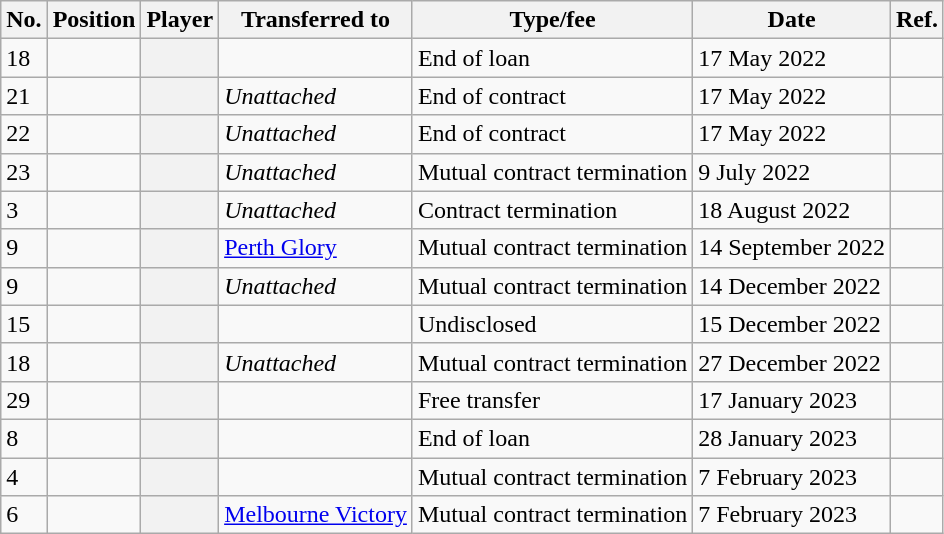<table class="wikitable plainrowheaders sortable" style=" text-align:left">
<tr>
<th scope="col">No.</th>
<th scope="col">Position</th>
<th scope="col">Player</th>
<th scope="col">Transferred to</th>
<th scope="col">Type/fee</th>
<th scope="col">Date</th>
<th scope="col" class="unsortable">Ref.</th>
</tr>
<tr>
<td>18</td>
<td></td>
<th scope="row"></th>
<td></td>
<td>End of loan</td>
<td>17 May 2022</td>
<td></td>
</tr>
<tr>
<td>21</td>
<td></td>
<th scope="row"></th>
<td><em>Unattached</em></td>
<td>End of contract</td>
<td>17 May 2022</td>
<td></td>
</tr>
<tr>
<td>22</td>
<td></td>
<th scope="row"></th>
<td><em>Unattached</em></td>
<td>End of contract</td>
<td>17 May 2022</td>
<td></td>
</tr>
<tr>
<td>23</td>
<td></td>
<th scope="row"></th>
<td><em>Unattached</em></td>
<td>Mutual contract termination</td>
<td>9 July 2022</td>
<td></td>
</tr>
<tr>
<td>3</td>
<td></td>
<th scope="row"></th>
<td><em>Unattached</em></td>
<td>Contract termination</td>
<td>18 August 2022</td>
<td></td>
</tr>
<tr>
<td>9</td>
<td></td>
<th scope="row"></th>
<td><a href='#'>Perth Glory</a></td>
<td>Mutual contract termination</td>
<td>14 September 2022</td>
<td></td>
</tr>
<tr>
<td>9</td>
<td></td>
<th scope="row"></th>
<td><em>Unattached</em></td>
<td>Mutual contract termination</td>
<td>14 December 2022</td>
<td></td>
</tr>
<tr>
<td>15</td>
<td></td>
<th scope="row"></th>
<td></td>
<td>Undisclosed</td>
<td>15 December 2022</td>
<td></td>
</tr>
<tr>
<td>18</td>
<td></td>
<th scope="row"></th>
<td><em>Unattached</em></td>
<td>Mutual contract termination</td>
<td>27 December 2022</td>
<td></td>
</tr>
<tr>
<td>29</td>
<td></td>
<th scope="row"></th>
<td></td>
<td>Free transfer</td>
<td>17 January 2023</td>
<td></td>
</tr>
<tr>
<td>8</td>
<td></td>
<th scope="row"></th>
<td></td>
<td>End of loan</td>
<td>28 January 2023</td>
<td></td>
</tr>
<tr>
<td>4</td>
<td></td>
<th scope="row"></th>
<td></td>
<td>Mutual contract termination</td>
<td>7 February 2023</td>
<td></td>
</tr>
<tr>
<td>6</td>
<td></td>
<th scope="row"></th>
<td><a href='#'>Melbourne Victory</a></td>
<td>Mutual contract termination</td>
<td>7 February 2023</td>
<td></td>
</tr>
</table>
